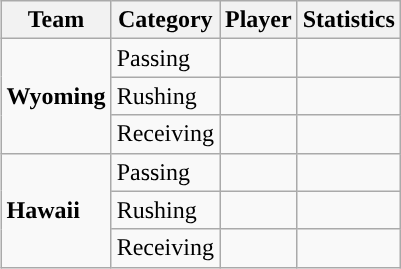<table class="wikitable" style="float: right;">
<tr>
<th>Team</th>
<th>Category</th>
<th>Player</th>
<th>Statistics</th>
</tr>
<tr>
<td rowspan=3><strong>Wyoming</strong></td>
<td>Passing</td>
<td></td>
<td></td>
</tr>
<tr>
<td>Rushing</td>
<td></td>
<td></td>
</tr>
<tr>
<td>Receiving</td>
<td></td>
<td></td>
</tr>
<tr>
<td rowspan=3><strong>Hawaii</strong></td>
<td>Passing</td>
<td></td>
<td></td>
</tr>
<tr>
<td>Rushing</td>
<td></td>
<td></td>
</tr>
<tr>
<td>Receiving</td>
<td></td>
<td></td>
</tr>
</table>
